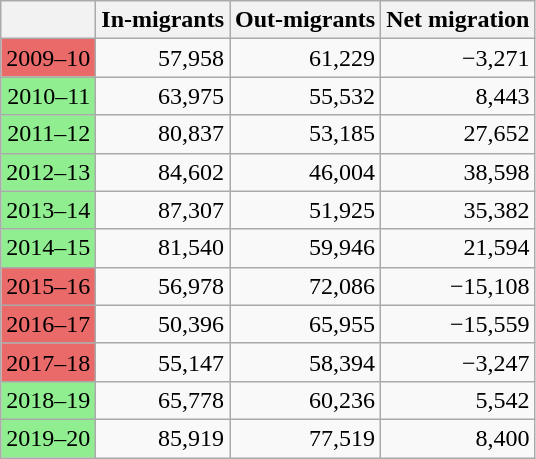<table class="wikitable">
<tr>
<th></th>
<th>In-migrants</th>
<th>Out-migrants</th>
<th>Net migration</th>
</tr>
<tr style="text-align:right;">
<td style="background: #EA6A6A;">2009–10</td>
<td> 57,958</td>
<td> 61,229</td>
<td> −3,271</td>
</tr>
<tr style="text-align:right;">
<td style="background: #90EE90;">2010–11</td>
<td> 63,975</td>
<td> 55,532</td>
<td> 8,443</td>
</tr>
<tr style="text-align:right;">
<td style="background: #90EE90;">2011–12</td>
<td> 80,837</td>
<td> 53,185</td>
<td> 27,652</td>
</tr>
<tr style="text-align:right;">
<td style="background: #90EE90;">2012–13</td>
<td> 84,602</td>
<td> 46,004</td>
<td> 38,598</td>
</tr>
<tr style="text-align:right;">
<td style="background: #90EE90;">2013–14</td>
<td> 87,307</td>
<td> 51,925</td>
<td> 35,382</td>
</tr>
<tr style="text-align:right;">
<td style="background: #90EE90;">2014–15</td>
<td> 81,540</td>
<td> 59,946</td>
<td> 21,594</td>
</tr>
<tr style="text-align:right;">
<td style="background: #EA6A6A;">2015–16</td>
<td> 56,978</td>
<td> 72,086</td>
<td> −15,108</td>
</tr>
<tr style="text-align:right;">
<td style="background: #EA6A6A;">2016–17</td>
<td> 50,396</td>
<td> 65,955</td>
<td> −15,559</td>
</tr>
<tr style="text-align:right;">
<td style="background: #EA6A6A;">2017–18</td>
<td> 55,147</td>
<td> 58,394</td>
<td> −3,247</td>
</tr>
<tr style="text-align:right;">
<td style="background: #90EE90;">2018–19</td>
<td> 65,778</td>
<td> 60,236</td>
<td> 5,542</td>
</tr>
<tr style="text-align:right;">
<td style="background: #90EE90;">2019–20</td>
<td> 85,919</td>
<td> 77,519</td>
<td> 8,400</td>
</tr>
</table>
